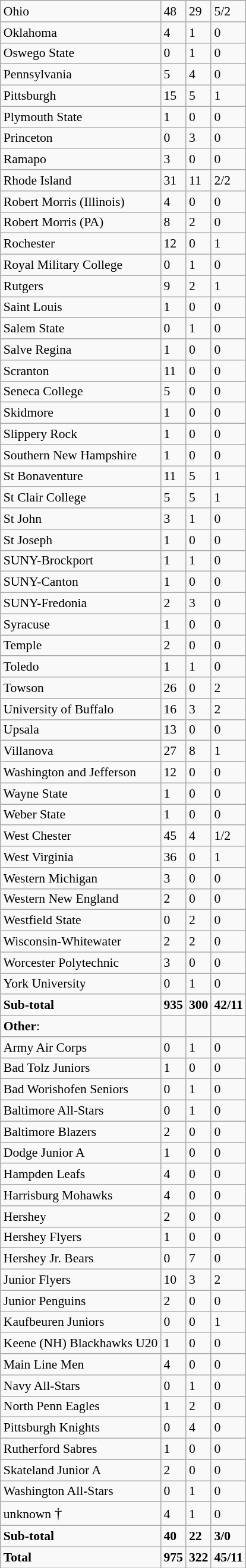<table class="wikitable sortable" style="text-align:left; font-size:90%; border:1px;; cellpadding:5; cellspacing:0;">
<tr --->
<td>Ohio</td>
<td>48</td>
<td>29</td>
<td>5/2</td>
</tr>
<tr --->
<td>Oklahoma</td>
<td>4</td>
<td>1</td>
<td>0</td>
</tr>
<tr --->
<td>Oswego State</td>
<td>0</td>
<td>1</td>
<td>0</td>
</tr>
<tr --->
<td>Pennsylvania</td>
<td>5</td>
<td>4</td>
<td>0</td>
</tr>
<tr --->
<td>Pittsburgh</td>
<td>15</td>
<td>5</td>
<td>1</td>
</tr>
<tr --->
<td>Plymouth State</td>
<td>1</td>
<td>0</td>
<td>0</td>
</tr>
<tr --->
<td>Princeton</td>
<td>0</td>
<td>3</td>
<td>0</td>
</tr>
<tr --->
<td>Ramapo</td>
<td>3</td>
<td>0</td>
<td>0</td>
</tr>
<tr --->
<td>Rhode Island</td>
<td>31</td>
<td>11</td>
<td>2/2</td>
</tr>
<tr --->
<td>Robert Morris (Illinois)</td>
<td>4</td>
<td>0</td>
<td>0</td>
</tr>
<tr --->
<td>Robert Morris (PA)</td>
<td>8</td>
<td>2</td>
<td>0</td>
</tr>
<tr --->
<td>Rochester</td>
<td>12</td>
<td>0</td>
<td>1</td>
</tr>
<tr --->
<td>Royal Military College</td>
<td>0</td>
<td>1</td>
<td>0</td>
</tr>
<tr --->
<td>Rutgers</td>
<td>9</td>
<td>2</td>
<td>1</td>
</tr>
<tr --->
<td>Saint Louis</td>
<td>1</td>
<td>0</td>
<td>0</td>
</tr>
<tr --->
<td>Salem State</td>
<td>0</td>
<td>1</td>
<td>0</td>
</tr>
<tr --->
<td>Salve Regina</td>
<td>1</td>
<td>0</td>
<td>0</td>
</tr>
<tr --->
<td>Scranton</td>
<td>11</td>
<td>0</td>
<td>0</td>
</tr>
<tr --->
<td>Seneca College</td>
<td>5</td>
<td>0</td>
<td>0</td>
</tr>
<tr --->
<td>Skidmore</td>
<td>1</td>
<td>0</td>
<td>0</td>
</tr>
<tr --->
<td>Slippery Rock</td>
<td>1</td>
<td>0</td>
<td>0</td>
</tr>
<tr --->
<td>Southern New Hampshire</td>
<td>1</td>
<td>0</td>
<td>0</td>
</tr>
<tr --->
<td>St Bonaventure</td>
<td>11</td>
<td>5</td>
<td>1</td>
</tr>
<tr --->
<td>St Clair College</td>
<td>5</td>
<td>5</td>
<td>1</td>
</tr>
<tr --->
<td>St John</td>
<td>3</td>
<td>1</td>
<td>0</td>
</tr>
<tr --->
<td>St Joseph</td>
<td>1</td>
<td>0</td>
<td>0</td>
</tr>
<tr --->
<td>SUNY-Brockport</td>
<td>1</td>
<td>1</td>
<td>0</td>
</tr>
<tr --->
<td>SUNY-Canton</td>
<td>1</td>
<td>0</td>
<td>0</td>
</tr>
<tr --->
<td>SUNY-Fredonia</td>
<td>2</td>
<td>3</td>
<td>0</td>
</tr>
<tr --->
<td>Syracuse</td>
<td>1</td>
<td>0</td>
<td>0</td>
</tr>
<tr --->
<td>Temple</td>
<td>2</td>
<td>0</td>
<td>0</td>
</tr>
<tr --->
<td>Toledo</td>
<td>1</td>
<td>1</td>
<td>0</td>
</tr>
<tr --->
<td>Towson</td>
<td>26</td>
<td>0</td>
<td>2</td>
</tr>
<tr --->
<td>University of Buffalo</td>
<td>16</td>
<td>3</td>
<td>2</td>
</tr>
<tr --->
<td>Upsala</td>
<td>13</td>
<td>0</td>
<td>0</td>
</tr>
<tr --->
<td>Villanova</td>
<td>27</td>
<td>8</td>
<td>1</td>
</tr>
<tr --->
<td>Washington and Jefferson</td>
<td>12</td>
<td>0</td>
<td>0</td>
</tr>
<tr --->
<td>Wayne State</td>
<td>1</td>
<td>0</td>
<td>0</td>
</tr>
<tr --->
<td>Weber State</td>
<td>1</td>
<td>0</td>
<td>0</td>
</tr>
<tr --->
<td>West Chester</td>
<td>45</td>
<td>4</td>
<td>1/2</td>
</tr>
<tr --->
<td>West Virginia</td>
<td>36</td>
<td>0</td>
<td>1</td>
</tr>
<tr --->
<td>Western Michigan</td>
<td>3</td>
<td>0</td>
<td>0</td>
</tr>
<tr --->
<td>Western New England</td>
<td>2</td>
<td>0</td>
<td>0</td>
</tr>
<tr --->
<td>Westfield State</td>
<td>0</td>
<td>2</td>
<td>0</td>
</tr>
<tr --->
<td>Wisconsin-Whitewater</td>
<td>2</td>
<td>2</td>
<td>0</td>
</tr>
<tr --->
<td>Worcester Polytechnic</td>
<td>3</td>
<td>0</td>
<td>0</td>
</tr>
<tr --->
<td>York University</td>
<td>0</td>
<td>1</td>
<td>0</td>
</tr>
<tr --->
<td><strong>Sub-total</strong></td>
<td><strong>935</strong></td>
<td><strong>300</strong></td>
<td><strong>42/11</strong></td>
</tr>
<tr --->
<td><strong>Other</strong>:</td>
<td></td>
<td></td>
<td></td>
</tr>
<tr --->
<td>Army Air Corps</td>
<td>0</td>
<td>1</td>
<td>0</td>
</tr>
<tr --->
<td>Bad Tolz Juniors</td>
<td>1</td>
<td>0</td>
<td>0</td>
</tr>
<tr --->
<td>Bad Worishofen Seniors</td>
<td>0</td>
<td>1</td>
<td>0</td>
</tr>
<tr --->
<td>Baltimore All-Stars</td>
<td>0</td>
<td>1</td>
<td>0</td>
</tr>
<tr --->
<td>Baltimore Blazers</td>
<td>2</td>
<td>0</td>
<td>0</td>
</tr>
<tr --->
<td>Dodge Junior A</td>
<td>1</td>
<td>0</td>
<td>0</td>
</tr>
<tr --->
<td>Hampden Leafs</td>
<td>4</td>
<td>0</td>
<td>0</td>
</tr>
<tr --->
<td>Harrisburg Mohawks</td>
<td>4</td>
<td>0</td>
<td>0</td>
</tr>
<tr --->
<td>Hershey</td>
<td>2</td>
<td>0</td>
<td>0</td>
</tr>
<tr --->
<td>Hershey Flyers</td>
<td>1</td>
<td>0</td>
<td>0</td>
</tr>
<tr --->
<td>Hershey Jr. Bears</td>
<td>0</td>
<td>7</td>
<td>0</td>
</tr>
<tr --->
<td>Junior Flyers</td>
<td>10</td>
<td>3</td>
<td>2</td>
</tr>
<tr --->
<td>Junior Penguins</td>
<td>2</td>
<td>0</td>
<td>0</td>
</tr>
<tr --->
<td>Kaufbeuren Juniors</td>
<td>0</td>
<td>0</td>
<td>1</td>
</tr>
<tr --->
<td>Keene (NH) Blackhawks U20</td>
<td>1</td>
<td>0</td>
<td>0</td>
</tr>
<tr --->
<td>Main Line Men</td>
<td>4</td>
<td>0</td>
<td>0</td>
</tr>
<tr --->
<td>Navy All-Stars</td>
<td>0</td>
<td>1</td>
<td>0</td>
</tr>
<tr --->
<td>North Penn Eagles</td>
<td>1</td>
<td>2</td>
<td>0</td>
</tr>
<tr --->
<td>Pittsburgh Knights</td>
<td>0</td>
<td>4</td>
<td>0</td>
</tr>
<tr --->
<td>Rutherford Sabres</td>
<td>1</td>
<td>0</td>
<td>0</td>
</tr>
<tr --->
<td>Skateland Junior A</td>
<td>2</td>
<td>0</td>
<td>0</td>
</tr>
<tr --->
<td>Washington All-Stars</td>
<td>0</td>
<td>1</td>
<td>0</td>
</tr>
<tr --->
<td>unknown <big>†</big></td>
<td>4</td>
<td>1</td>
<td>0</td>
</tr>
<tr --->
<td><strong>Sub-total</strong></td>
<td><strong>40</strong></td>
<td><strong>22</strong></td>
<td><strong>3/0</strong></td>
</tr>
<tr --->
<td><strong>Total</strong></td>
<td><strong>975</strong></td>
<td><strong>322</strong></td>
<td><strong>45/11 </strong></td>
</tr>
<tr --->
</tr>
</table>
